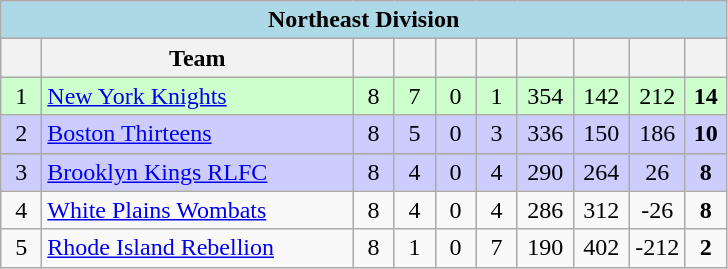<table class="wikitable" style="text-align:center">
<tr>
<td style="background:lightblue; text-align:center;" colspan="10"><strong><span>Northeast Division</span></strong></td>
</tr>
<tr>
<th style="width:20px;"></th>
<th style="width:200px;">Team</th>
<th style="width:20px;"></th>
<th style="width:20px;"></th>
<th style="width:20px;"></th>
<th style="width:20px;"></th>
<th style="width:30px;"></th>
<th style="width:30px;"></th>
<th style="width:30px;"></th>
<th style="width:20px;"></th>
</tr>
<tr style="background:#cfc;">
<td>1</td>
<td style="text-align:left;"> <a href='#'>New York Knights</a></td>
<td>8</td>
<td>7</td>
<td>0</td>
<td>1</td>
<td>354</td>
<td>142</td>
<td>212</td>
<td><strong>14</strong></td>
</tr>
<tr style="background:#ccf;">
<td>2</td>
<td style="text-align:left;"> <a href='#'>Boston Thirteens</a></td>
<td>8</td>
<td>5</td>
<td>0</td>
<td>3</td>
<td>336</td>
<td>150</td>
<td>186</td>
<td><strong>10</strong></td>
</tr>
<tr style="background:#ccf;">
<td>3</td>
<td style="text-align:left;"> <a href='#'>Brooklyn Kings RLFC</a></td>
<td>8</td>
<td>4</td>
<td>0</td>
<td>4</td>
<td>290</td>
<td>264</td>
<td>26</td>
<td><strong>8</strong></td>
</tr>
<tr>
<td>4</td>
<td style="text-align:left;"><a href='#'>White Plains Wombats</a></td>
<td>8</td>
<td>4</td>
<td>0</td>
<td>4</td>
<td>286</td>
<td>312</td>
<td>-26</td>
<td><strong>8</strong></td>
</tr>
<tr>
<td>5</td>
<td style="text-align:left;"> <a href='#'>Rhode Island Rebellion</a></td>
<td>8</td>
<td>1</td>
<td>0</td>
<td>7</td>
<td>190</td>
<td>402</td>
<td>-212</td>
<td><strong>2</strong></td>
</tr>
</table>
